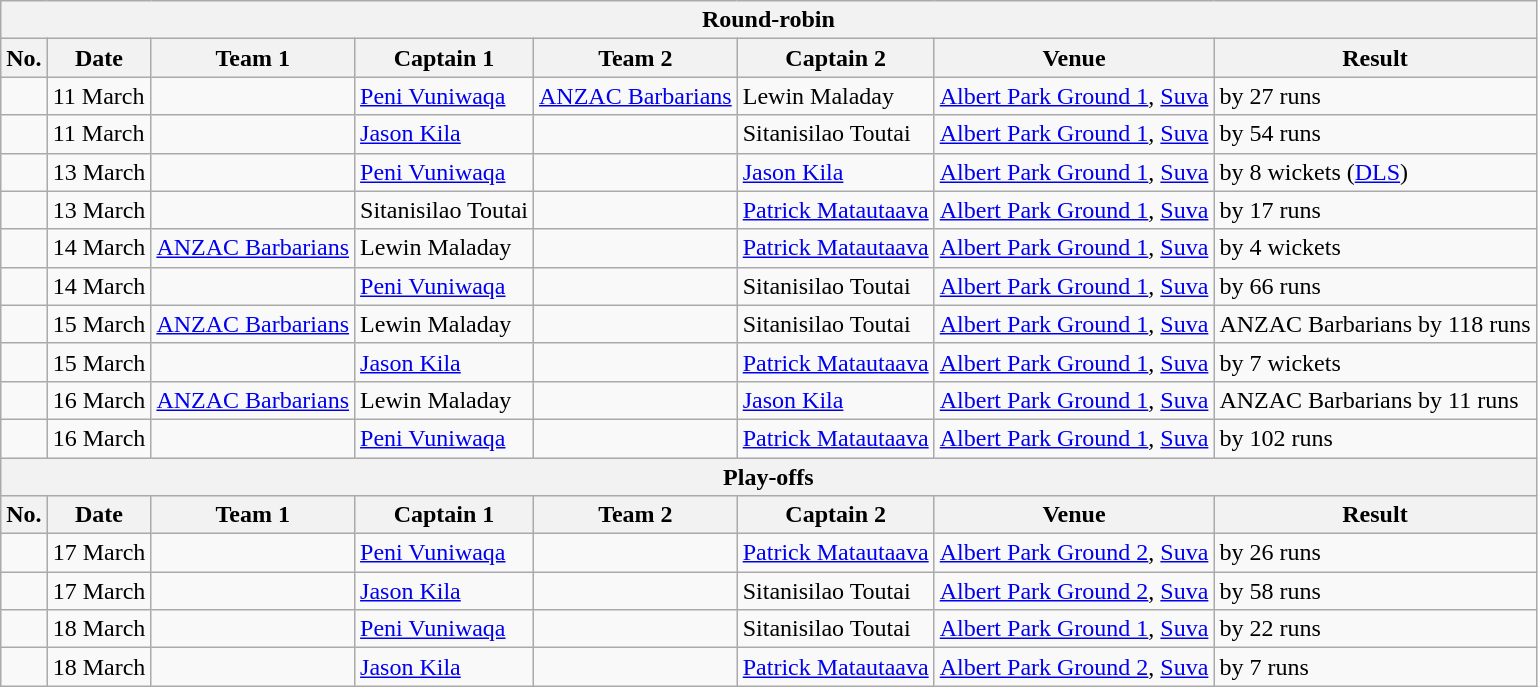<table class="wikitable">
<tr>
<th colspan="8">Round-robin</th>
</tr>
<tr>
<th>No.</th>
<th>Date</th>
<th>Team 1</th>
<th>Captain 1</th>
<th>Team 2</th>
<th>Captain 2</th>
<th>Venue</th>
<th>Result</th>
</tr>
<tr>
<td></td>
<td>11 March</td>
<td></td>
<td><a href='#'>Peni Vuniwaqa</a></td>
<td><a href='#'>ANZAC Barbarians</a></td>
<td>Lewin Maladay</td>
<td><a href='#'>Albert Park Ground 1</a>, <a href='#'>Suva</a></td>
<td> by 27 runs</td>
</tr>
<tr>
<td></td>
<td>11 March</td>
<td></td>
<td><a href='#'>Jason Kila</a></td>
<td></td>
<td>Sitanisilao Toutai</td>
<td><a href='#'>Albert Park Ground 1</a>, <a href='#'>Suva</a></td>
<td> by 54 runs</td>
</tr>
<tr>
<td></td>
<td>13 March</td>
<td></td>
<td><a href='#'>Peni Vuniwaqa</a></td>
<td></td>
<td><a href='#'>Jason Kila</a></td>
<td><a href='#'>Albert Park Ground 1</a>, <a href='#'>Suva</a></td>
<td> by 8 wickets (<a href='#'>DLS</a>)</td>
</tr>
<tr>
<td></td>
<td>13 March</td>
<td></td>
<td>Sitanisilao Toutai</td>
<td></td>
<td><a href='#'>Patrick Matautaava</a></td>
<td><a href='#'>Albert Park Ground 1</a>, <a href='#'>Suva</a></td>
<td> by 17 runs</td>
</tr>
<tr>
<td></td>
<td>14 March</td>
<td><a href='#'>ANZAC Barbarians</a></td>
<td>Lewin Maladay</td>
<td></td>
<td><a href='#'>Patrick Matautaava</a></td>
<td><a href='#'>Albert Park Ground 1</a>, <a href='#'>Suva</a></td>
<td> by 4 wickets</td>
</tr>
<tr>
<td></td>
<td>14 March</td>
<td></td>
<td><a href='#'>Peni Vuniwaqa</a></td>
<td></td>
<td>Sitanisilao Toutai</td>
<td><a href='#'>Albert Park Ground 1</a>, <a href='#'>Suva</a></td>
<td> by 66 runs</td>
</tr>
<tr>
<td></td>
<td>15 March</td>
<td><a href='#'>ANZAC Barbarians</a></td>
<td>Lewin Maladay</td>
<td></td>
<td>Sitanisilao Toutai</td>
<td><a href='#'>Albert Park Ground 1</a>, <a href='#'>Suva</a></td>
<td>ANZAC Barbarians by 118 runs</td>
</tr>
<tr>
<td></td>
<td>15 March</td>
<td></td>
<td><a href='#'>Jason Kila</a></td>
<td></td>
<td><a href='#'>Patrick Matautaava</a></td>
<td><a href='#'>Albert Park Ground 1</a>, <a href='#'>Suva</a></td>
<td> by 7 wickets</td>
</tr>
<tr>
<td></td>
<td>16 March</td>
<td><a href='#'>ANZAC Barbarians</a></td>
<td>Lewin Maladay</td>
<td></td>
<td><a href='#'>Jason Kila</a></td>
<td><a href='#'>Albert Park Ground 1</a>, <a href='#'>Suva</a></td>
<td>ANZAC Barbarians by 11 runs</td>
</tr>
<tr>
<td></td>
<td>16 March</td>
<td></td>
<td><a href='#'>Peni Vuniwaqa</a></td>
<td></td>
<td><a href='#'>Patrick Matautaava</a></td>
<td><a href='#'>Albert Park Ground 1</a>, <a href='#'>Suva</a></td>
<td> by 102 runs</td>
</tr>
<tr>
<th colspan="8">Play-offs</th>
</tr>
<tr>
<th>No.</th>
<th>Date</th>
<th>Team 1</th>
<th>Captain 1</th>
<th>Team 2</th>
<th>Captain 2</th>
<th>Venue</th>
<th>Result</th>
</tr>
<tr>
<td></td>
<td>17 March</td>
<td></td>
<td><a href='#'>Peni Vuniwaqa</a></td>
<td></td>
<td><a href='#'>Patrick Matautaava</a></td>
<td><a href='#'>Albert Park Ground 2</a>, <a href='#'>Suva</a></td>
<td> by 26 runs</td>
</tr>
<tr>
<td></td>
<td>17 March</td>
<td></td>
<td><a href='#'>Jason Kila</a></td>
<td></td>
<td>Sitanisilao Toutai</td>
<td><a href='#'>Albert Park Ground 2</a>, <a href='#'>Suva</a></td>
<td> by 58 runs</td>
</tr>
<tr>
<td></td>
<td>18 March</td>
<td></td>
<td><a href='#'>Peni Vuniwaqa</a></td>
<td></td>
<td>Sitanisilao Toutai</td>
<td><a href='#'>Albert Park Ground 1</a>, <a href='#'>Suva</a></td>
<td> by 22 runs</td>
</tr>
<tr>
<td></td>
<td>18 March</td>
<td></td>
<td><a href='#'>Jason Kila</a></td>
<td></td>
<td><a href='#'>Patrick Matautaava</a></td>
<td><a href='#'>Albert Park Ground 2</a>, <a href='#'>Suva</a></td>
<td> by 7 runs</td>
</tr>
</table>
